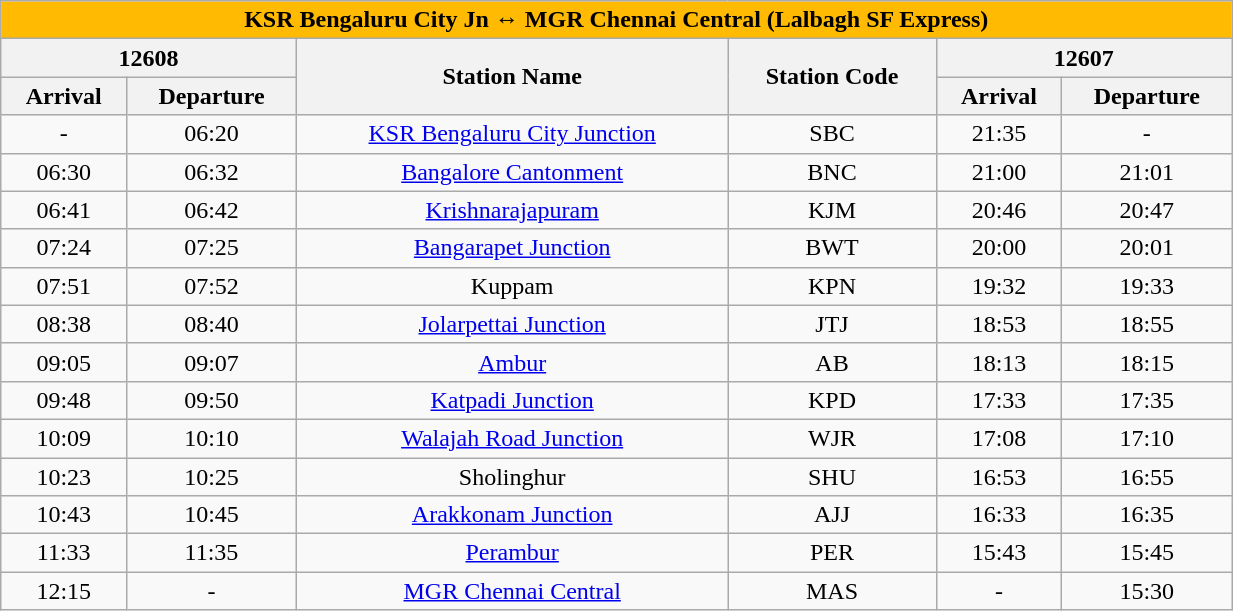<table class="wikitable sortable" width="65%" style="text-align: center;">
<tr>
<td colspan="6" align="center" style="background:#FFBA01;"><span><strong>KSR Bengaluru City Jn ↔ MGR Chennai Central (Lalbagh SF Express)</strong></span></td>
</tr>
<tr>
<th colspan="2">12608</th>
<th rowspan="2">Station Name</th>
<th rowspan="2">Station Code</th>
<th colspan="2">12607</th>
</tr>
<tr>
<th>Arrival</th>
<th>Departure</th>
<th>Arrival</th>
<th>Departure</th>
</tr>
<tr>
<td>-</td>
<td>06:20</td>
<td><a href='#'>KSR Bengaluru City Junction</a></td>
<td>SBC</td>
<td>21:35</td>
<td>-</td>
</tr>
<tr>
<td>06:30</td>
<td>06:32</td>
<td><a href='#'>Bangalore Cantonment</a></td>
<td>BNC</td>
<td>21:00</td>
<td>21:01</td>
</tr>
<tr>
<td>06:41</td>
<td>06:42</td>
<td><a href='#'>Krishnarajapuram</a></td>
<td>KJM</td>
<td>20:46</td>
<td>20:47</td>
</tr>
<tr>
<td>07:24</td>
<td>07:25</td>
<td><a href='#'>Bangarapet Junction</a></td>
<td>BWT</td>
<td>20:00</td>
<td>20:01</td>
</tr>
<tr>
<td>07:51</td>
<td>07:52</td>
<td>Kuppam</td>
<td>KPN</td>
<td>19:32</td>
<td>19:33</td>
</tr>
<tr>
<td>08:38</td>
<td>08:40</td>
<td><a href='#'>Jolarpettai Junction</a></td>
<td>JTJ</td>
<td>18:53</td>
<td>18:55</td>
</tr>
<tr>
<td>09:05</td>
<td>09:07</td>
<td><a href='#'>Ambur</a></td>
<td>AB</td>
<td>18:13</td>
<td>18:15</td>
</tr>
<tr>
<td>09:48</td>
<td>09:50</td>
<td><a href='#'>Katpadi Junction</a></td>
<td>KPD</td>
<td>17:33</td>
<td>17:35</td>
</tr>
<tr>
<td>10:09</td>
<td>10:10</td>
<td><a href='#'>Walajah Road Junction</a></td>
<td>WJR</td>
<td>17:08</td>
<td>17:10</td>
</tr>
<tr>
<td>10:23</td>
<td>10:25</td>
<td>Sholinghur</td>
<td>SHU</td>
<td>16:53</td>
<td>16:55</td>
</tr>
<tr>
<td>10:43</td>
<td>10:45</td>
<td><a href='#'>Arakkonam Junction</a></td>
<td>AJJ</td>
<td>16:33</td>
<td>16:35</td>
</tr>
<tr>
<td>11:33</td>
<td>11:35</td>
<td><a href='#'>Perambur</a></td>
<td>PER</td>
<td>15:43</td>
<td>15:45</td>
</tr>
<tr>
<td>12:15</td>
<td>-</td>
<td><a href='#'>MGR Chennai Central</a></td>
<td>MAS</td>
<td>-</td>
<td>15:30</td>
</tr>
</table>
